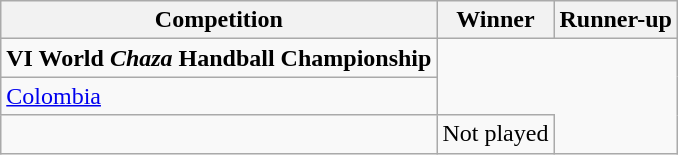<table class="wikitable">
<tr>
<th><strong>Competition</strong></th>
<th><strong>Winner</strong></th>
<th><strong>Runner-up</strong></th>
</tr>
<tr>
<td rowspan=1><strong>VI World <em>Chaza</em> Handball Championship</strong></td>
</tr>
<tr>
<td rowspan=1><a href='#'>Colombia</a></td>
</tr>
<tr>
<td rowspan=1></td>
<td>Not played</td>
</tr>
</table>
